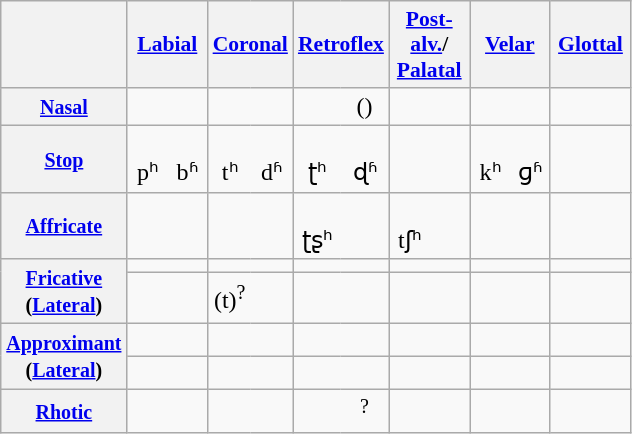<table class="wikitable" style="text-align: center;">
<tr style="font-size: 90%;">
<th></th>
<th colspan=2><a href='#'>Labial</a></th>
<th colspan=2><a href='#'>Coronal</a></th>
<th colspan=2><a href='#'>Retroflex</a></th>
<th colspan=2><a href='#'>Post-alv.</a>/<br><a href='#'>Palatal</a></th>
<th colspan=2><a href='#'>Velar</a></th>
<th colspan=2><a href='#'>Glottal</a></th>
</tr>
<tr>
<th><small><a href='#'>Nasal</a></small></th>
<td width=20px style="border-right: 0;"></td>
<td width=20px style="border-left: 0;"></td>
<td width=20px style="border-right: 0;"></td>
<td width=20px style="border-left: 0;"></td>
<td width=20px style="border-right: 0;"></td>
<td width=20px style="border-left: 0;">()</td>
<td colspan=2></td>
<td width=20px style="border-right: 0;"></td>
<td width=20px style="border-left: 0;"></td>
<td colspan=2></td>
</tr>
<tr>
<th><small><a href='#'>Stop</a></small></th>
<td style="border-right: 0;"><br>pʰ</td>
<td style="border-left: 0;"><br>bʱ</td>
<td style="border-right: 0;"><br>tʰ</td>
<td style="border-left: 0;"><br>dʱ</td>
<td style="border-right: 0;"><br>ʈʰ</td>
<td style="border-left: 0;"><br>ɖʱ</td>
<td colspan=2></td>
<td width=20px style="border-right: 0;"><br>kʰ</td>
<td width=20px style="border-left: 0;"><br>ɡʱ</td>
<td colspan=2></td>
</tr>
<tr>
<th><small><a href='#'>Affricate</a></small></th>
<td colspan=2></td>
<td style="border-right: 0;"><br> </td>
<td style="border-left: 0;"></td>
<td style="border-right: 0;"><br>ʈʂʰ</td>
<td style="border-left: 0;"><br> </td>
<td width=20px style="border-right: 0;"><br>tʃʰ</td>
<td width=20px style="border-left: 0;"><br> </td>
<td colspan=2></td>
<td colspan=2></td>
</tr>
<tr>
<th rowspan=2><small><a href='#'>Fricative</a><br>(<a href='#'>Lateral</a>)</small></th>
<td colspan=2></td>
<td style="border-right: 0;"></td>
<td style="border-left: 0;"></td>
<td style="border-right: 0;"></td>
<td style="border-left: 0;"></td>
<td style="border-right: 0;"></td>
<td style="border-left: 0;"></td>
<td style="border-right: 0;"></td>
<td style="border-left: 0;"></td>
<td width=20px style="border-right: 0;"></td>
<td width=20px style="border-left: 0;"></td>
</tr>
<tr>
<td colspan=2></td>
<td style="border-right: 0;">(t)<sup>?</sup></td>
<td style="border-left: 0;"></td>
<td colspan=2></td>
<td colspan=2></td>
<td colspan=2></td>
<td colspan=2></td>
</tr>
<tr>
<th rowspan=2><small><a href='#'>Approximant</a><br>(<a href='#'>Lateral</a>)</small></th>
<td colspan=2></td>
<td colspan=2></td>
<td colspan=2></td>
<td style="border-right: 0;"></td>
<td style="border-left: 0;"></td>
<td style="border-right: 0;"></td>
<td style="border-left: 0;"></td>
<td colspan=2></td>
</tr>
<tr>
<td colspan=2></td>
<td style="border-right: 0;"></td>
<td style="border-left: 0;"></td>
<td colspan=2></td>
<td colspan=2></td>
<td colspan=2></td>
<td colspan=2></td>
</tr>
<tr>
<th><small><a href='#'>Rhotic</a></small></th>
<td colspan=2></td>
<td style="border-right: 0;"></td>
<td style="border-left: 0;"></td>
<td style="border-right: 0;"></td>
<td style="border-left: 0;"><sup>?</sup></td>
<td colspan=2></td>
<td colspan=2></td>
<td colspan=2></td>
</tr>
</table>
